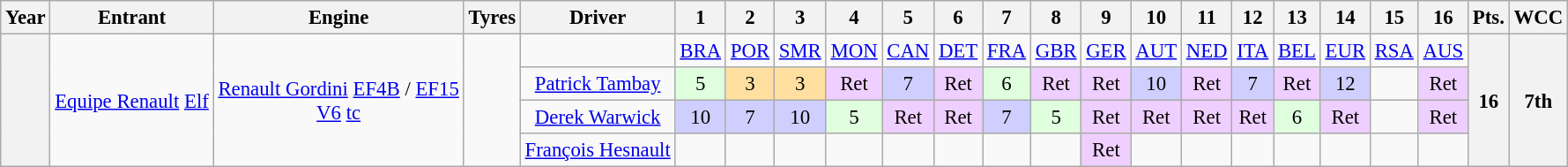<table class="wikitable" style="text-align:center; font-size:95%">
<tr>
<th>Year</th>
<th>Entrant</th>
<th>Engine</th>
<th>Tyres</th>
<th>Driver</th>
<th>1</th>
<th>2</th>
<th>3</th>
<th>4</th>
<th>5</th>
<th>6</th>
<th>7</th>
<th>8</th>
<th>9</th>
<th>10</th>
<th>11</th>
<th>12</th>
<th>13</th>
<th>14</th>
<th>15</th>
<th>16</th>
<th>Pts.</th>
<th>WCC</th>
</tr>
<tr>
<th rowspan="4"></th>
<td rowspan="4"><a href='#'>Equipe Renault</a> <a href='#'>Elf</a></td>
<td rowspan="4"><a href='#'>Renault Gordini</a> <a href='#'>EF4B</a> / <a href='#'>EF15</a><br><a href='#'>V6</a> <a href='#'>tc</a></td>
<td rowspan="4"></td>
<td></td>
<td><a href='#'>BRA</a></td>
<td><a href='#'>POR</a></td>
<td><a href='#'>SMR</a></td>
<td><a href='#'>MON</a></td>
<td><a href='#'>CAN</a></td>
<td><a href='#'>DET</a></td>
<td><a href='#'>FRA</a></td>
<td><a href='#'>GBR</a></td>
<td><a href='#'>GER</a></td>
<td><a href='#'>AUT</a></td>
<td><a href='#'>NED</a></td>
<td><a href='#'>ITA</a></td>
<td><a href='#'>BEL</a></td>
<td><a href='#'>EUR</a></td>
<td><a href='#'>RSA</a></td>
<td><a href='#'>AUS</a></td>
<th rowspan="4">16</th>
<th rowspan="4">7th</th>
</tr>
<tr>
<td><a href='#'>Patrick Tambay</a></td>
<td style="background:#dfffdf;">5</td>
<td style="background:#ffdf9f;">3</td>
<td style="background:#ffdf9f;">3</td>
<td style="background:#efcfff;">Ret</td>
<td style="background:#cfcfff;">7</td>
<td style="background:#efcfff;">Ret</td>
<td style="background:#dfffdf;">6</td>
<td style="background:#efcfff;">Ret</td>
<td style="background:#efcfff;">Ret</td>
<td style="background:#cfcfff;">10</td>
<td style="background:#efcfff;">Ret</td>
<td style="background:#cfcfff;">7</td>
<td style="background:#efcfff;">Ret</td>
<td style="background:#cfcfff;">12</td>
<td></td>
<td style="background:#efcfff;">Ret</td>
</tr>
<tr>
<td><a href='#'>Derek Warwick</a></td>
<td style="background:#cfcfff;">10</td>
<td style="background:#cfcfff;">7</td>
<td style="background:#cfcfff;">10</td>
<td style="background:#dfffdf;">5</td>
<td style="background:#efcfff;">Ret</td>
<td style="background:#efcfff;">Ret</td>
<td style="background:#cfcfff;">7</td>
<td style="background:#dfffdf;">5</td>
<td style="background:#efcfff;">Ret</td>
<td style="background:#efcfff;">Ret</td>
<td style="background:#efcfff;">Ret</td>
<td style="background:#efcfff;">Ret</td>
<td style="background:#dfffdf;">6</td>
<td style="background:#efcfff;">Ret</td>
<td></td>
<td style="background:#efcfff;">Ret</td>
</tr>
<tr>
<td><a href='#'>François Hesnault</a></td>
<td></td>
<td></td>
<td></td>
<td></td>
<td></td>
<td></td>
<td></td>
<td></td>
<td style="background:#efcfff;">Ret</td>
<td></td>
<td></td>
<td></td>
<td></td>
<td></td>
<td></td>
<td></td>
</tr>
</table>
